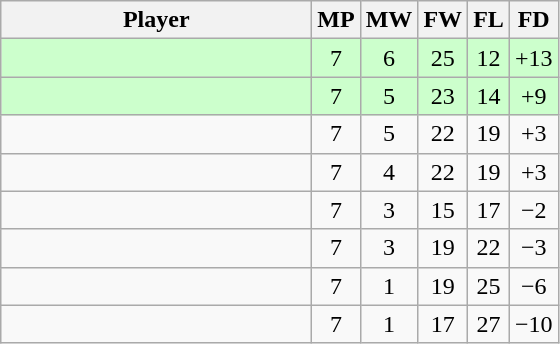<table class="wikitable" style="text-align: center;">
<tr>
<th width=200>Player</th>
<th width=20>MP</th>
<th width=20>MW</th>
<th width=20>FW</th>
<th width=20>FL</th>
<th width=20>FD</th>
</tr>
<tr style="background:#ccffcc;">
<td style="text-align:left;"><strong></strong></td>
<td>7</td>
<td>6</td>
<td>25</td>
<td>12</td>
<td>+13</td>
</tr>
<tr style="background:#ccffcc;">
<td style="text-align:left;"><strong></strong></td>
<td>7</td>
<td>5</td>
<td>23</td>
<td>14</td>
<td>+9</td>
</tr>
<tr>
<td style="text-align:left;"></td>
<td>7</td>
<td>5</td>
<td>22</td>
<td>19</td>
<td>+3</td>
</tr>
<tr>
<td style="text-align:left;"></td>
<td>7</td>
<td>4</td>
<td>22</td>
<td>19</td>
<td>+3</td>
</tr>
<tr>
<td style="text-align:left;"></td>
<td>7</td>
<td>3</td>
<td>15</td>
<td>17</td>
<td>−2</td>
</tr>
<tr>
<td style="text-align:left;"></td>
<td>7</td>
<td>3</td>
<td>19</td>
<td>22</td>
<td>−3</td>
</tr>
<tr>
<td style="text-align:left;"></td>
<td>7</td>
<td>1</td>
<td>19</td>
<td>25</td>
<td>−6</td>
</tr>
<tr>
<td style="text-align:left;"></td>
<td>7</td>
<td>1</td>
<td>17</td>
<td>27</td>
<td>−10</td>
</tr>
</table>
